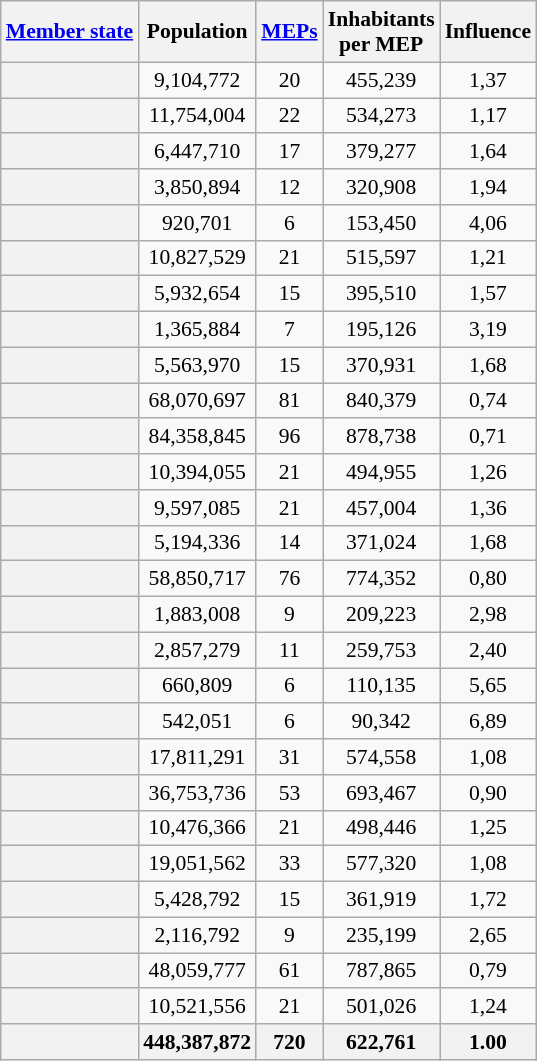<table class="wikitable sortable" style="text-align:center; font-size:90%;">
<tr>
<th style="text-align: left;"><a href='#'>Member state</a></th>
<th>Population</th>
<th><a href='#'>MEPs</a></th>
<th>Inhabitants<br>per MEP</th>
<th>Influence</th>
</tr>
<tr>
<th style="text-align: left;"></th>
<td>9,104,772</td>
<td>20</td>
<td>455,239</td>
<td>1,37</td>
</tr>
<tr>
<th style="text-align: left;"></th>
<td>11,754,004</td>
<td>22</td>
<td>534,273</td>
<td>1,17</td>
</tr>
<tr>
<th style="text-align: left;"></th>
<td>6,447,710</td>
<td>17</td>
<td>379,277</td>
<td>1,64</td>
</tr>
<tr>
<th style="text-align: left;"></th>
<td>3,850,894</td>
<td>12</td>
<td>320,908</td>
<td>1,94</td>
</tr>
<tr>
<th style="text-align: left;"></th>
<td>920,701</td>
<td>6</td>
<td>153,450</td>
<td>4,06</td>
</tr>
<tr>
<th style="text-align: left;"></th>
<td>10,827,529</td>
<td>21</td>
<td>515,597</td>
<td>1,21</td>
</tr>
<tr>
<th style="text-align: left;"></th>
<td>5,932,654</td>
<td>15</td>
<td>395,510</td>
<td>1,57</td>
</tr>
<tr>
<th style="text-align: left;"></th>
<td>1,365,884</td>
<td>7</td>
<td>195,126</td>
<td>3,19</td>
</tr>
<tr>
<th style="text-align: left;"></th>
<td>5,563,970</td>
<td>15</td>
<td>370,931</td>
<td>1,68</td>
</tr>
<tr>
<th style="text-align: left;"></th>
<td>68,070,697</td>
<td>81</td>
<td>840,379</td>
<td>0,74</td>
</tr>
<tr>
<th style="text-align: left;"></th>
<td>84,358,845</td>
<td>96</td>
<td>878,738</td>
<td>0,71</td>
</tr>
<tr>
<th style="text-align: left;"></th>
<td>10,394,055</td>
<td>21</td>
<td>494,955</td>
<td>1,26</td>
</tr>
<tr>
<th style="text-align: left;"></th>
<td>9,597,085</td>
<td>21</td>
<td>457,004</td>
<td>1,36</td>
</tr>
<tr>
<th style="text-align: left;"></th>
<td>5,194,336</td>
<td>14</td>
<td>371,024</td>
<td>1,68</td>
</tr>
<tr>
<th style="text-align: left;"></th>
<td>58,850,717</td>
<td>76</td>
<td>774,352</td>
<td>0,80</td>
</tr>
<tr>
<th style="text-align: left;"></th>
<td>1,883,008</td>
<td>9</td>
<td>209,223</td>
<td>2,98</td>
</tr>
<tr>
<th style="text-align: left;"></th>
<td>2,857,279</td>
<td>11</td>
<td>259,753</td>
<td>2,40</td>
</tr>
<tr>
<th style="text-align: left;"></th>
<td>660,809</td>
<td>6</td>
<td>110,135</td>
<td>5,65</td>
</tr>
<tr>
<th style="text-align: left;"></th>
<td>542,051</td>
<td>6</td>
<td>90,342</td>
<td>6,89</td>
</tr>
<tr>
<th style="text-align: left;"></th>
<td>17,811,291</td>
<td>31</td>
<td>574,558</td>
<td>1,08</td>
</tr>
<tr>
<th style="text-align: left;"></th>
<td>36,753,736</td>
<td>53</td>
<td>693,467</td>
<td>0,90</td>
</tr>
<tr>
<th style="text-align: left;"></th>
<td>10,476,366</td>
<td>21</td>
<td>498,446</td>
<td>1,25</td>
</tr>
<tr>
<th style="text-align: left;"></th>
<td>19,051,562</td>
<td>33</td>
<td>577,320</td>
<td>1,08</td>
</tr>
<tr>
<th style="text-align: left;"></th>
<td>5,428,792</td>
<td>15</td>
<td>361,919</td>
<td>1,72</td>
</tr>
<tr>
<th style="text-align: left;"></th>
<td>2,116,792</td>
<td>9</td>
<td>235,199</td>
<td>2,65</td>
</tr>
<tr>
<th style="text-align: left;"></th>
<td>48,059,777</td>
<td>61</td>
<td>787,865</td>
<td>0,79</td>
</tr>
<tr>
<th style="text-align: left;"></th>
<td>10,521,556</td>
<td>21</td>
<td>501,026</td>
<td>1,24</td>
</tr>
<tr>
<th></th>
<th>448,387,872</th>
<th>720</th>
<th>622,761</th>
<th>1.00</th>
</tr>
</table>
